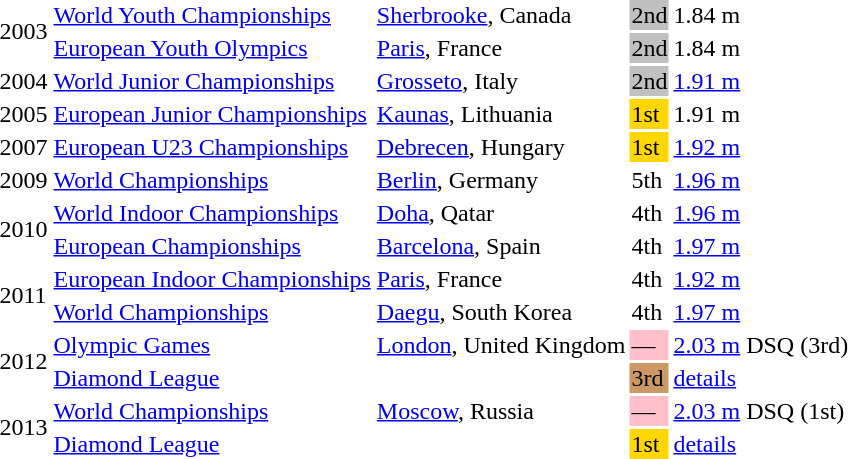<table>
<tr>
<td rowspan=2>2003</td>
<td><a href='#'>World Youth Championships</a></td>
<td><a href='#'>Sherbrooke</a>, Canada</td>
<td style="background:silver">2nd</td>
<td>1.84 m</td>
</tr>
<tr>
<td><a href='#'>European Youth Olympics</a></td>
<td><a href='#'>Paris</a>, France</td>
<td bgcolor=silver>2nd</td>
<td>1.84 m</td>
</tr>
<tr>
<td>2004</td>
<td><a href='#'>World Junior Championships</a></td>
<td><a href='#'>Grosseto</a>, Italy</td>
<td style="background:silver">2nd</td>
<td><a href='#'>1.91 m</a></td>
</tr>
<tr>
<td>2005</td>
<td><a href='#'>European Junior Championships</a></td>
<td><a href='#'>Kaunas</a>, Lithuania</td>
<td style="background:gold">1st</td>
<td>1.91 m</td>
</tr>
<tr>
<td>2007</td>
<td><a href='#'>European U23 Championships</a></td>
<td><a href='#'>Debrecen</a>, Hungary</td>
<td style="background:gold">1st</td>
<td><a href='#'>1.92 m</a></td>
</tr>
<tr>
<td>2009</td>
<td><a href='#'>World Championships</a></td>
<td><a href='#'>Berlin</a>, Germany</td>
<td>5th</td>
<td><a href='#'>1.96 m</a></td>
</tr>
<tr>
<td rowspan=2>2010</td>
<td><a href='#'>World Indoor Championships</a></td>
<td><a href='#'>Doha</a>, Qatar</td>
<td>4th</td>
<td><a href='#'>1.96 m</a></td>
</tr>
<tr>
<td><a href='#'>European Championships</a></td>
<td><a href='#'>Barcelona</a>, Spain</td>
<td>4th</td>
<td><a href='#'>1.97 m</a></td>
</tr>
<tr>
<td rowspan=2>2011</td>
<td><a href='#'>European Indoor Championships</a></td>
<td><a href='#'>Paris</a>, France</td>
<td>4th</td>
<td><a href='#'>1.92 m</a></td>
</tr>
<tr>
<td><a href='#'>World Championships</a></td>
<td><a href='#'>Daegu</a>, South Korea</td>
<td>4th</td>
<td><a href='#'>1.97 m</a></td>
</tr>
<tr>
<td rowspan=2>2012</td>
<td><a href='#'>Olympic Games</a></td>
<td><a href='#'>London</a>, United Kingdom</td>
<td style="background:pink">—</td>
<td><a href='#'>2.03 m</a></td>
<td>DSQ (3rd)</td>
</tr>
<tr>
<td colspan=2><a href='#'>Diamond League</a></td>
<td bgcolor=cc9966>3rd</td>
<td><a href='#'>details</a></td>
</tr>
<tr>
<td rowspan=2>2013</td>
<td><a href='#'>World Championships</a></td>
<td><a href='#'>Moscow</a>, Russia</td>
<td style="background:pink">—</td>
<td><a href='#'>2.03 m</a></td>
<td>DSQ (1st)</td>
</tr>
<tr>
<td colspan=2><a href='#'>Diamond League</a></td>
<td bgcolor=gold>1st</td>
<td><a href='#'>details</a></td>
</tr>
</table>
